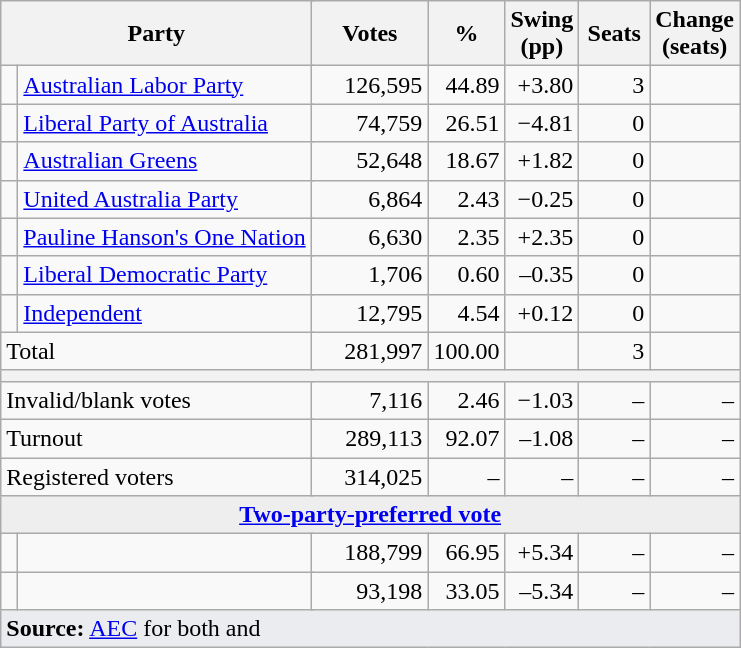<table class="wikitable" style="text-align:right;  margin-bottom:0">
<tr>
<th style="width:200px" colspan=3>Party</th>
<th style="width:70px;">Votes</th>
<th style="width:40px;">%</th>
<th style="width:40px;">Swing (pp)</th>
<th style="width:40px;">Seats</th>
<th style="width:40px;">Change (seats)</th>
</tr>
<tr>
<td> </td>
<td style="text-align:left;" colspan="2"><a href='#'>Australian Labor Party</a></td>
<td align=right>126,595</td>
<td align=right>44.89</td>
<td align=right>+3.80</td>
<td align=right>3</td>
<td align=right></td>
</tr>
<tr>
<td> </td>
<td style="text-align:left;" colspan="2"><a href='#'>Liberal Party of Australia</a></td>
<td>74,759</td>
<td>26.51</td>
<td>−4.81</td>
<td>0</td>
<td></td>
</tr>
<tr>
<td> </td>
<td style="text-align:left;" colspan="2"><a href='#'>Australian Greens</a></td>
<td align=right>52,648</td>
<td align=right>18.67</td>
<td align=right>+1.82</td>
<td align=right>0</td>
<td align=right></td>
</tr>
<tr>
<td> </td>
<td colspan="2" style="text-align:left;"><a href='#'>United Australia Party</a></td>
<td align="right">6,864</td>
<td align="right">2.43</td>
<td align="right">−0.25</td>
<td align="right">0</td>
<td align="right"></td>
</tr>
<tr>
<td> </td>
<td colspan="2" style="text-align:left;"><a href='#'>Pauline Hanson's One Nation</a></td>
<td align="right">6,630</td>
<td align="right">2.35</td>
<td align="right">+2.35</td>
<td align="right">0</td>
<td align="right"></td>
</tr>
<tr>
<td> </td>
<td style="text-align:left;" colspan="2"><a href='#'>Liberal Democratic Party</a></td>
<td align=right>1,706</td>
<td align=right>0.60</td>
<td align=right>–0.35</td>
<td align=right>0</td>
<td align=right></td>
</tr>
<tr>
<td> </td>
<td style="text-align:left;" colspan="2"><a href='#'>Independent</a></td>
<td align=right>12,795</td>
<td align=right>4.54</td>
<td align=right>+0.12</td>
<td align=right>0</td>
<td align=right></td>
</tr>
<tr>
<td colspan=3 align=left>Total</td>
<td align=right>281,997</td>
<td align=right>100.00</td>
<td align=right></td>
<td align=right>3</td>
<td align=right></td>
</tr>
<tr>
<th colspan="9"></th>
</tr>
<tr>
<td style="text-align:left;" colspan="3">Invalid/blank votes</td>
<td align=right>7,116</td>
<td align=right>2.46</td>
<td align=right>−1.03</td>
<td align=right>–</td>
<td align=right>–</td>
</tr>
<tr>
<td style="text-align:left;" colspan="3">Turnout</td>
<td align=right>289,113</td>
<td align=right>92.07</td>
<td align=right>–1.08</td>
<td align=right>–</td>
<td align=right>–</td>
</tr>
<tr>
<td style="text-align:left;" colspan="3">Registered voters</td>
<td align=right>314,025</td>
<td align=right>–</td>
<td align=right>–</td>
<td align=right>–</td>
<td align=right>–</td>
</tr>
<tr>
<td colspan="8" style="text-align:center; background:#eee;"><strong><a href='#'>Two-party-preferred vote</a></strong></td>
</tr>
<tr>
<td> </td>
<td colspan=2 align=left></td>
<td align=right>188,799</td>
<td align=right>66.95</td>
<td align=right>+5.34</td>
<td align=right>–</td>
<td align=right>–</td>
</tr>
<tr>
<td> </td>
<td colspan=2 align=left></td>
<td align=right>93,198</td>
<td align=right>33.05</td>
<td align=right>–5.34</td>
<td align=right>–</td>
<td align=right>–</td>
</tr>
<tr>
<td style="text-align:left; background-color:#eaecf0" colspan="8"><strong>Source:</strong> <a href='#'>AEC</a> for both  and </td>
</tr>
</table>
